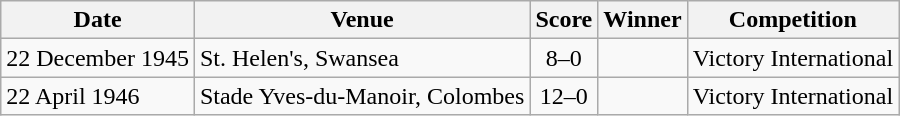<table class="wikitable">
<tr>
<th>Date</th>
<th>Venue</th>
<th>Score</th>
<th>Winner</th>
<th>Competition</th>
</tr>
<tr>
<td>22 December 1945</td>
<td>St. Helen's, Swansea</td>
<td align="center">8–0</td>
<td></td>
<td>Victory International</td>
</tr>
<tr>
<td>22 April 1946</td>
<td>Stade Yves-du-Manoir, Colombes</td>
<td align="center">12–0</td>
<td></td>
<td>Victory International</td>
</tr>
</table>
